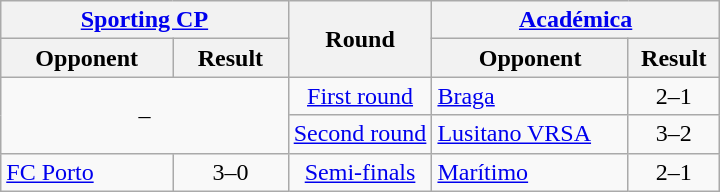<table class="wikitable" style="text-align:center">
<tr>
<th colspan=2 width=40%><a href='#'>Sporting CP</a></th>
<th rowspan=2>Round</th>
<th colspan=2 width=40%><a href='#'>Académica</a></th>
</tr>
<tr>
<th>Opponent</th>
<th>Result</th>
<th>Opponent</th>
<th>Result</th>
</tr>
<tr>
<td colspan=2 rowspan=2>–</td>
<td><a href='#'>First round</a></td>
<td align=left><a href='#'>Braga</a></td>
<td>2–1</td>
</tr>
<tr>
<td><a href='#'>Second round</a></td>
<td align=left><a href='#'>Lusitano VRSA</a></td>
<td>3–2</td>
</tr>
<tr>
<td align=left><a href='#'>FC Porto</a></td>
<td>3–0</td>
<td><a href='#'>Semi-finals</a></td>
<td align=left><a href='#'>Marítimo</a></td>
<td>2–1</td>
</tr>
</table>
